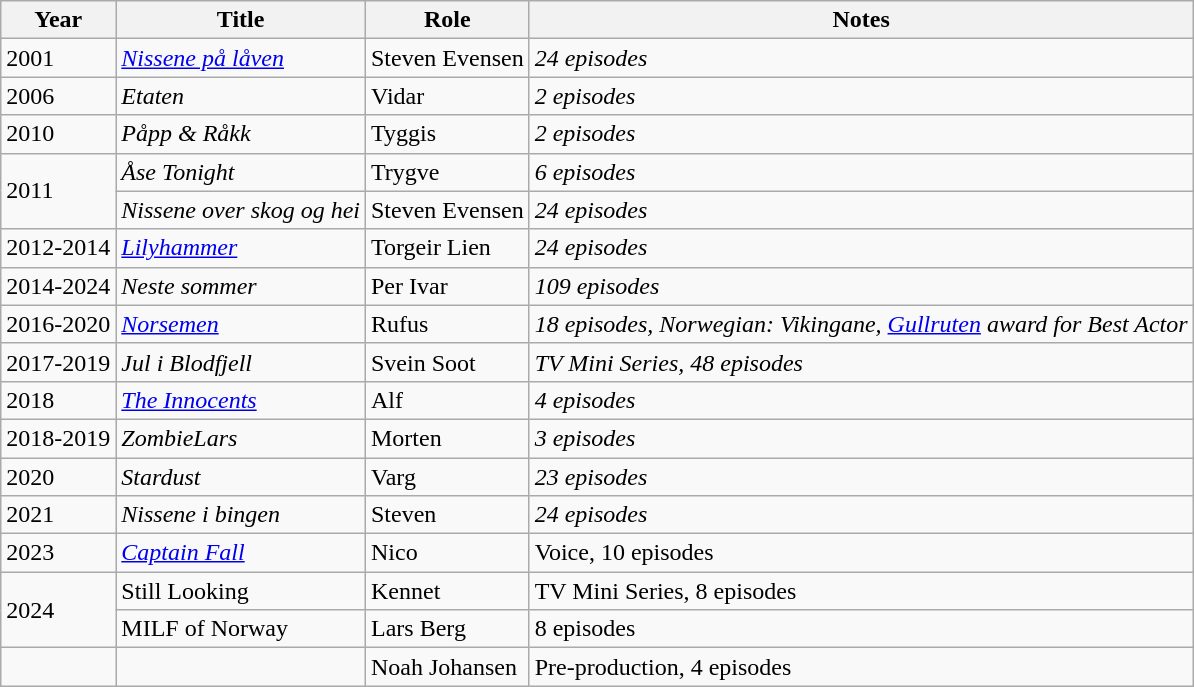<table class="wikitable">
<tr>
<th>Year</th>
<th>Title</th>
<th>Role</th>
<th>Notes</th>
</tr>
<tr>
<td>2001</td>
<td><em><a href='#'>Nissene på låven</a></em></td>
<td>Steven Evensen</td>
<td><em>24 episodes</em></td>
</tr>
<tr>
<td>2006</td>
<td><em>Etaten</em></td>
<td>Vidar</td>
<td><em>2 episodes</em></td>
</tr>
<tr>
<td>2010</td>
<td><em>Påpp & Råkk</em></td>
<td>Tyggis</td>
<td><em>2 episodes</em></td>
</tr>
<tr>
<td rowspan=2>2011</td>
<td><em>Åse Tonight</em></td>
<td>Trygve</td>
<td><em>6 episodes</em></td>
</tr>
<tr>
<td><em>Nissene over skog og hei</em></td>
<td>Steven Evensen</td>
<td><em>24 episodes</em></td>
</tr>
<tr>
<td>2012-2014</td>
<td><em><a href='#'>Lilyhammer</a></em></td>
<td>Torgeir Lien</td>
<td><em>24 episodes</em></td>
</tr>
<tr>
<td>2014-2024</td>
<td><em>Neste sommer</em></td>
<td>Per Ivar</td>
<td><em>109 episodes</em></td>
</tr>
<tr>
<td>2016-2020</td>
<td><em><a href='#'>Norsemen</a></em></td>
<td>Rufus</td>
<td><em>18 episodes, Norwegian: Vikingane, <a href='#'>Gullruten</a> award for Best Actor</em></td>
</tr>
<tr>
<td>2017-2019</td>
<td><em>Jul i Blodfjell</em></td>
<td>Svein Soot</td>
<td><em>TV Mini Series, 48 episodes</em></td>
</tr>
<tr>
<td>2018</td>
<td><em><a href='#'>The Innocents</a></em></td>
<td>Alf</td>
<td><em>4 episodes</em></td>
</tr>
<tr>
<td>2018-2019</td>
<td><em>ZombieLars</em></td>
<td>Morten</td>
<td><em>3 episodes</em></td>
</tr>
<tr>
<td>2020</td>
<td><em>Stardust</em></td>
<td>Varg</td>
<td><em>23 episodes</em></td>
</tr>
<tr>
<td>2021</td>
<td><em>Nissene i bingen</em></td>
<td>Steven</td>
<td><em>24 episodes</em></td>
</tr>
<tr>
<td>2023</td>
<td><em><a href='#'>Captain Fall</a></td>
<td>Nico</td>
<td></em>Voice, 10 episodes<em></td>
</tr>
<tr>
<td rowspan=2>2024</td>
<td></em>Still Looking<em></td>
<td>Kennet</td>
<td></em>TV Mini Series, 8 episodes<em></td>
</tr>
<tr>
<td></em>MILF of Norway<em></td>
<td>Lars Berg</td>
<td></em>8 episodes<em></td>
</tr>
<tr>
<td></td>
<td></td>
<td>Noah Johansen</td>
<td></em>Pre-production, 4 episodes<em></td>
</tr>
</table>
